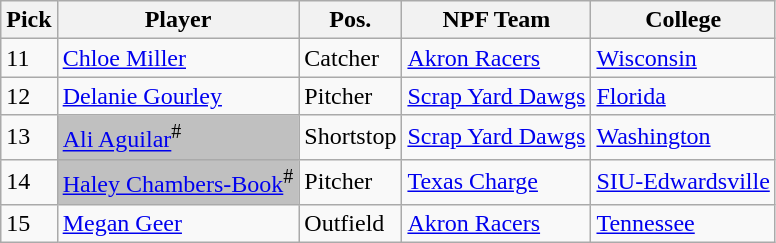<table class="wikitable">
<tr>
<th>Pick</th>
<th>Player</th>
<th>Pos.</th>
<th>NPF Team</th>
<th>College</th>
</tr>
<tr>
<td>11</td>
<td><a href='#'>Chloe Miller</a></td>
<td>Catcher</td>
<td><a href='#'>Akron Racers</a></td>
<td><a href='#'>Wisconsin</a></td>
</tr>
<tr>
<td>12</td>
<td><a href='#'>Delanie Gourley</a></td>
<td>Pitcher</td>
<td><a href='#'>Scrap Yard Dawgs</a></td>
<td><a href='#'>Florida</a></td>
</tr>
<tr>
<td>13</td>
<td style="background:#C0C0C0;"><a href='#'>Ali Aguilar</a><sup>#</sup></td>
<td>Shortstop</td>
<td><a href='#'>Scrap Yard Dawgs</a></td>
<td><a href='#'>Washington</a></td>
</tr>
<tr>
<td>14</td>
<td style="background:#C0C0C0;"><a href='#'>Haley Chambers-Book</a><sup>#</sup></td>
<td>Pitcher</td>
<td><a href='#'>Texas Charge</a></td>
<td><a href='#'>SIU-Edwardsville</a></td>
</tr>
<tr>
<td>15</td>
<td><a href='#'>Megan Geer</a></td>
<td>Outfield</td>
<td><a href='#'>Akron Racers</a></td>
<td><a href='#'>Tennessee</a></td>
</tr>
</table>
